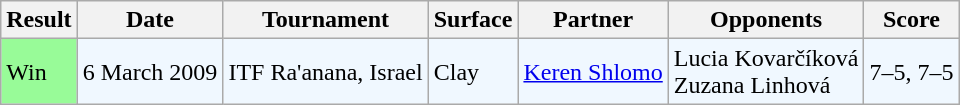<table class="sortable wikitable">
<tr>
<th>Result</th>
<th>Date</th>
<th>Tournament</th>
<th>Surface</th>
<th>Partner</th>
<th>Opponents</th>
<th class="unsortable">Score</th>
</tr>
<tr style="background:#f0f8ff;">
<td style="background:#98fb98;">Win</td>
<td>6 March 2009</td>
<td>ITF Ra'anana, Israel</td>
<td>Clay</td>
<td> <a href='#'>Keren Shlomo</a></td>
<td> Lucia Kovarčíková <br>  Zuzana Linhová</td>
<td>7–5, 7–5</td>
</tr>
</table>
